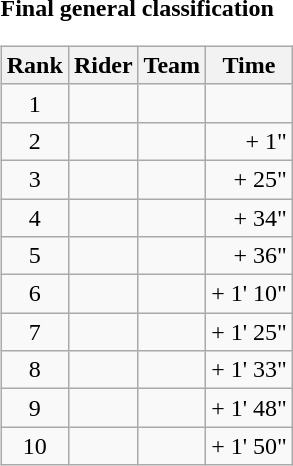<table>
<tr>
<td><strong>Final general classification</strong><br><table class="wikitable">
<tr>
<th scope="col">Rank</th>
<th scope="col">Rider</th>
<th scope="col">Team</th>
<th scope="col">Time</th>
</tr>
<tr>
<td style="text-align:center;">1</td>
<td></td>
<td></td>
<td style="text-align:right;"></td>
</tr>
<tr>
<td style="text-align:center;">2</td>
<td></td>
<td></td>
<td style="text-align:right;">+ 1"</td>
</tr>
<tr>
<td style="text-align:center;">3</td>
<td></td>
<td></td>
<td style="text-align:right;">+ 25"</td>
</tr>
<tr>
<td style="text-align:center;">4</td>
<td></td>
<td></td>
<td style="text-align:right;">+ 34"</td>
</tr>
<tr>
<td style="text-align:center;">5</td>
<td></td>
<td></td>
<td style="text-align:right;">+ 36"</td>
</tr>
<tr>
<td style="text-align:center;">6</td>
<td></td>
<td></td>
<td style="text-align:right;">+ 1' 10"</td>
</tr>
<tr>
<td style="text-align:center;">7</td>
<td></td>
<td></td>
<td style="text-align:right;">+ 1' 25"</td>
</tr>
<tr>
<td style="text-align:center;">8</td>
<td></td>
<td></td>
<td style="text-align:right;">+ 1' 33"</td>
</tr>
<tr>
<td style="text-align:center;">9</td>
<td></td>
<td></td>
<td style="text-align:right;">+ 1' 48"</td>
</tr>
<tr>
<td style="text-align:center;">10</td>
<td></td>
<td></td>
<td style="text-align:right;">+ 1' 50"</td>
</tr>
</table>
</td>
</tr>
</table>
